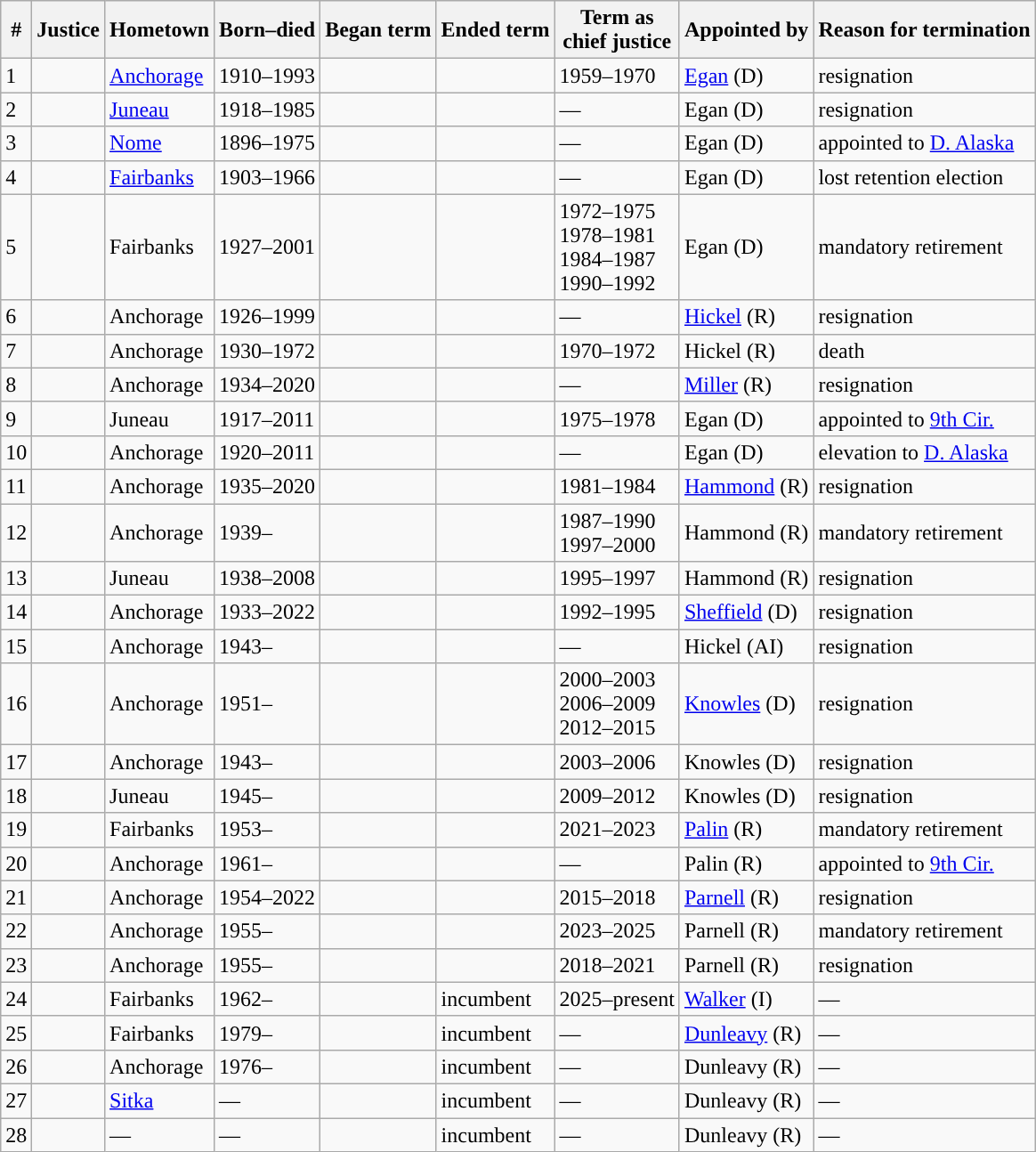<table class="sortable wikitable">
<tr>
<th>#</th>
<th>Justice</th>
<th>Hometown</th>
<th>Born–died</th>
<th>Began term</th>
<th>Ended term</th>
<th>Term as<br>chief justice</th>
<th>Appointed by</th>
<th>Reason for termination</th>
</tr>
<tr>
<td>1</td>
<td style=white-space:nowrap></td>
<td><a href='#'>Anchorage</a></td>
<td>1910–1993</td>
<td></td>
<td></td>
<td>1959–1970</td>
<td><a href='#'>Egan</a> (D)</td>
<td>resignation</td>
</tr>
<tr>
<td>2</td>
<td style=white-space:nowrap></td>
<td><a href='#'>Juneau</a></td>
<td>1918–1985</td>
<td></td>
<td></td>
<td>—</td>
<td>Egan (D)</td>
<td>resignation</td>
</tr>
<tr>
<td>3</td>
<td style=white-space:nowrap></td>
<td><a href='#'>Nome</a></td>
<td>1896–1975</td>
<td></td>
<td></td>
<td>—</td>
<td>Egan (D)</td>
<td>appointed to <a href='#'>D. Alaska</a></td>
</tr>
<tr>
<td>4</td>
<td style=white-space:nowrap></td>
<td><a href='#'>Fairbanks</a></td>
<td>1903–1966</td>
<td></td>
<td></td>
<td>—</td>
<td>Egan (D)</td>
<td>lost retention election</td>
</tr>
<tr>
<td>5</td>
<td style=white-space:nowrap></td>
<td>Fairbanks</td>
<td>1927–2001</td>
<td></td>
<td></td>
<td>1972–1975<br>1978–1981<br>1984–1987<br>1990–1992</td>
<td>Egan (D)</td>
<td>mandatory retirement</td>
</tr>
<tr>
<td>6</td>
<td style=white-space:nowrap></td>
<td>Anchorage</td>
<td>1926–1999</td>
<td></td>
<td></td>
<td>—</td>
<td><a href='#'>Hickel</a> (R)</td>
<td>resignation</td>
</tr>
<tr>
<td>7</td>
<td style=white-space:nowrap></td>
<td>Anchorage</td>
<td>1930–1972</td>
<td></td>
<td></td>
<td>1970–1972</td>
<td>Hickel (R)</td>
<td>death</td>
</tr>
<tr>
<td>8</td>
<td style=white-space:nowrap></td>
<td>Anchorage</td>
<td>1934–2020</td>
<td></td>
<td></td>
<td>—</td>
<td><a href='#'>Miller</a> (R)</td>
<td>resignation</td>
</tr>
<tr>
<td>9</td>
<td style=white-space:nowrap></td>
<td>Juneau</td>
<td>1917–2011</td>
<td></td>
<td></td>
<td>1975–1978</td>
<td>Egan (D)</td>
<td>appointed to <a href='#'>9th Cir.</a></td>
</tr>
<tr>
<td>10</td>
<td style=white-space:nowrap></td>
<td>Anchorage</td>
<td>1920–2011</td>
<td></td>
<td></td>
<td>—</td>
<td>Egan (D)</td>
<td>elevation to <a href='#'>D. Alaska</a></td>
</tr>
<tr>
<td>11</td>
<td style=white-space:nowrap></td>
<td>Anchorage</td>
<td>1935–2020</td>
<td></td>
<td></td>
<td>1981–1984</td>
<td><a href='#'>Hammond</a> (R)</td>
<td>resignation</td>
</tr>
<tr>
<td>12</td>
<td style=white-space:nowrap></td>
<td>Anchorage</td>
<td>1939–</td>
<td></td>
<td></td>
<td>1987–1990<br>1997–2000</td>
<td>Hammond (R)</td>
<td>mandatory retirement</td>
</tr>
<tr>
<td>13</td>
<td style=white-space:nowrap></td>
<td>Juneau</td>
<td>1938–2008</td>
<td></td>
<td></td>
<td>1995–1997</td>
<td>Hammond (R)</td>
<td>resignation</td>
</tr>
<tr>
<td>14</td>
<td style=white-space:nowrap></td>
<td>Anchorage</td>
<td>1933–2022</td>
<td></td>
<td></td>
<td>1992–1995</td>
<td><a href='#'>Sheffield</a> (D)</td>
<td>resignation</td>
</tr>
<tr>
<td>15</td>
<td style=white-space:nowrap></td>
<td>Anchorage</td>
<td>1943–</td>
<td></td>
<td></td>
<td>—</td>
<td style="background:">Hickel (AI)</td>
<td>resignation</td>
</tr>
<tr>
<td>16</td>
<td style=white-space:nowrap></td>
<td>Anchorage</td>
<td>1951–</td>
<td></td>
<td></td>
<td>2000–2003<br>2006–2009<br>2012–2015</td>
<td><a href='#'>Knowles</a> (D)</td>
<td>resignation</td>
</tr>
<tr>
<td>17</td>
<td style=white-space:nowrap></td>
<td>Anchorage</td>
<td>1943–</td>
<td></td>
<td></td>
<td>2003–2006</td>
<td>Knowles (D)</td>
<td>resignation</td>
</tr>
<tr>
<td>18</td>
<td style=white-space:nowrap></td>
<td>Juneau</td>
<td>1945–</td>
<td></td>
<td></td>
<td>2009–2012</td>
<td>Knowles (D)</td>
<td>resignation</td>
</tr>
<tr>
<td>19</td>
<td style=white-space:nowrap></td>
<td>Fairbanks</td>
<td>1953–</td>
<td></td>
<td></td>
<td>2021–2023</td>
<td><a href='#'>Palin</a> (R)</td>
<td>mandatory retirement</td>
</tr>
<tr>
<td>20</td>
<td style=white-space:nowrap></td>
<td>Anchorage</td>
<td>1961–</td>
<td></td>
<td></td>
<td>—</td>
<td>Palin (R)</td>
<td>appointed to <a href='#'>9th Cir.</a></td>
</tr>
<tr>
<td>21</td>
<td style=white-space:nowrap></td>
<td>Anchorage</td>
<td>1954–2022</td>
<td></td>
<td></td>
<td>2015–2018</td>
<td><a href='#'>Parnell</a> (R)</td>
<td>resignation</td>
</tr>
<tr>
<td>22</td>
<td style=white-space:nowrap></td>
<td>Anchorage</td>
<td>1955–</td>
<td></td>
<td></td>
<td>2023–2025</td>
<td>Parnell (R)</td>
<td>mandatory retirement</td>
</tr>
<tr>
<td>23</td>
<td style=white-space:nowrap></td>
<td>Anchorage</td>
<td>1955–</td>
<td></td>
<td></td>
<td>2018–2021</td>
<td>Parnell (R)</td>
<td>resignation</td>
</tr>
<tr>
<td>24</td>
<td style=white-space:nowrap><strong></strong></td>
<td>Fairbanks</td>
<td>1962–</td>
<td></td>
<td>incumbent</td>
<td>2025–present</td>
<td><a href='#'>Walker</a> (I)</td>
<td>—</td>
</tr>
<tr>
<td>25</td>
<td style=white-space:nowrap><strong></strong></td>
<td>Fairbanks</td>
<td>1979–</td>
<td></td>
<td>incumbent</td>
<td>—</td>
<td><a href='#'>Dunleavy</a> (R)</td>
<td>—</td>
</tr>
<tr>
<td>26</td>
<td style=white-space:nowrap><strong></strong></td>
<td>Anchorage</td>
<td>1976–</td>
<td></td>
<td>incumbent</td>
<td>—</td>
<td>Dunleavy (R)</td>
<td>—</td>
</tr>
<tr>
<td>27</td>
<td style=white-space:nowrap><strong></strong></td>
<td><a href='#'>Sitka</a></td>
<td>—</td>
<td></td>
<td>incumbent</td>
<td>—</td>
<td>Dunleavy (R)</td>
<td>—</td>
</tr>
<tr>
<td>28</td>
<td style=white-space:nowrap><strong></strong></td>
<td>—</td>
<td>—</td>
<td></td>
<td>incumbent</td>
<td>—</td>
<td>Dunleavy (R)</td>
<td>—</td>
</tr>
</table>
